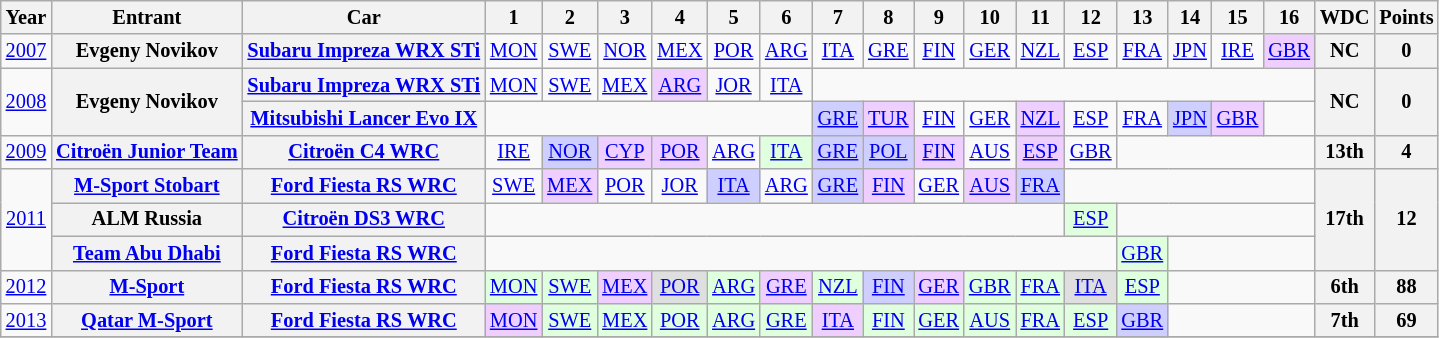<table class="wikitable" style="text-align:center; font-size:85%">
<tr>
<th>Year</th>
<th>Entrant</th>
<th>Car</th>
<th>1</th>
<th>2</th>
<th>3</th>
<th>4</th>
<th>5</th>
<th>6</th>
<th>7</th>
<th>8</th>
<th>9</th>
<th>10</th>
<th>11</th>
<th>12</th>
<th>13</th>
<th>14</th>
<th>15</th>
<th>16</th>
<th>WDC</th>
<th>Points</th>
</tr>
<tr>
<td><a href='#'>2007</a></td>
<th nowrap>Evgeny Novikov</th>
<th nowrap><a href='#'>Subaru Impreza WRX STi</a></th>
<td><a href='#'>MON</a></td>
<td><a href='#'>SWE</a></td>
<td><a href='#'>NOR</a></td>
<td><a href='#'>MEX</a></td>
<td><a href='#'>POR</a></td>
<td><a href='#'>ARG</a></td>
<td><a href='#'>ITA</a></td>
<td><a href='#'>GRE</a></td>
<td><a href='#'>FIN</a></td>
<td><a href='#'>GER</a></td>
<td><a href='#'>NZL</a></td>
<td><a href='#'>ESP</a></td>
<td><a href='#'>FRA</a></td>
<td><a href='#'>JPN</a></td>
<td><a href='#'>IRE</a></td>
<td style="background:#efcfff;"><a href='#'>GBR</a><br></td>
<th>NC</th>
<th>0</th>
</tr>
<tr>
<td rowspan=2><a href='#'>2008</a></td>
<th rowspan=2 nowrap>Evgeny Novikov</th>
<th nowrap><a href='#'>Subaru Impreza WRX STi</a></th>
<td><a href='#'>MON</a></td>
<td><a href='#'>SWE</a></td>
<td><a href='#'>MEX</a></td>
<td style="background:#efcfff;"><a href='#'>ARG</a><br></td>
<td><a href='#'>JOR</a></td>
<td><a href='#'>ITA</a></td>
<td colspan=10></td>
<th rowspan=2>NC</th>
<th rowspan=2>0</th>
</tr>
<tr>
<th nowrap><a href='#'>Mitsubishi Lancer Evo IX</a></th>
<td colspan=6></td>
<td style="background:#cfcfff;"><a href='#'>GRE</a><br></td>
<td style="background:#efcfff;"><a href='#'>TUR</a><br></td>
<td><a href='#'>FIN</a></td>
<td><a href='#'>GER</a></td>
<td style="background:#efcfff;"><a href='#'>NZL</a><br></td>
<td><a href='#'>ESP</a></td>
<td><a href='#'>FRA</a></td>
<td style="background:#cfcfff;"><a href='#'>JPN</a><br></td>
<td style="background:#efcfff;"><a href='#'>GBR</a><br></td>
<td></td>
</tr>
<tr>
<td><a href='#'>2009</a></td>
<th nowrap><a href='#'>Citroën Junior Team</a></th>
<th nowrap><a href='#'>Citroën C4 WRC</a></th>
<td><a href='#'>IRE</a></td>
<td style="background:#cfcfff;"><a href='#'>NOR</a><br></td>
<td style="background:#efcfff;"><a href='#'>CYP</a><br></td>
<td style="background:#efcfff;"><a href='#'>POR</a><br></td>
<td><a href='#'>ARG</a></td>
<td style="background:#dfffdf;"><a href='#'>ITA</a><br></td>
<td style="background:#cfcfff;"><a href='#'>GRE</a><br></td>
<td style="background:#cfcfff;"><a href='#'>POL</a><br></td>
<td style="background:#efcfff;"><a href='#'>FIN</a><br></td>
<td><a href='#'>AUS</a></td>
<td style="background:#efcfff;"><a href='#'>ESP</a><br></td>
<td><a href='#'>GBR</a></td>
<td colspan=4></td>
<th>13th</th>
<th>4</th>
</tr>
<tr>
<td rowspan=3><a href='#'>2011</a></td>
<th nowrap><a href='#'>M-Sport Stobart</a></th>
<th nowrap><a href='#'>Ford Fiesta RS WRC</a></th>
<td><a href='#'>SWE</a></td>
<td style="background:#efcfff;"><a href='#'>MEX</a><br></td>
<td><a href='#'>POR</a></td>
<td><a href='#'>JOR</a></td>
<td style="background:#cfcfff;"><a href='#'>ITA</a><br></td>
<td><a href='#'>ARG</a></td>
<td style="background:#cfcfff;"><a href='#'>GRE</a><br></td>
<td style="background:#efcfff;"><a href='#'>FIN</a><br></td>
<td><a href='#'>GER</a></td>
<td style="background:#efcfff;"><a href='#'>AUS</a><br></td>
<td style="background:#cfcfff;"><a href='#'>FRA</a><br></td>
<td colspan=5></td>
<th rowspan=3>17th</th>
<th rowspan=3>12</th>
</tr>
<tr>
<th nowrap>ALM Russia</th>
<th nowrap><a href='#'>Citroën DS3 WRC</a></th>
<td colspan=11></td>
<td style="background:#dfffdf;"><a href='#'>ESP</a><br></td>
<td colspan=4></td>
</tr>
<tr>
<th nowrap><a href='#'>Team Abu Dhabi</a></th>
<th nowrap><a href='#'>Ford Fiesta RS WRC</a></th>
<td colspan=12></td>
<td style="background:#dfffdf;"><a href='#'>GBR</a><br></td>
<td colspan=3></td>
</tr>
<tr>
<td><a href='#'>2012</a></td>
<th nowrap><a href='#'>M-Sport</a></th>
<th nowrap><a href='#'>Ford Fiesta RS WRC</a></th>
<td style="background:#dfffdf;"><a href='#'>MON</a><br></td>
<td style="background:#dfffdf;"><a href='#'>SWE</a><br></td>
<td style="background:#efcfff;"><a href='#'>MEX</a><br></td>
<td style="background:#dfdfdf;"><a href='#'>POR</a><br></td>
<td style="background:#dfffdf;"><a href='#'>ARG</a><br></td>
<td style="background:#efcfff;"><a href='#'>GRE</a><br></td>
<td style="background:#dfffdf;"><a href='#'>NZL</a><br></td>
<td style="background:#cfcfff;"><a href='#'>FIN</a><br></td>
<td style="background:#efcfff;"><a href='#'>GER</a><br></td>
<td style="background:#dfffdf;"><a href='#'>GBR</a><br></td>
<td style="background:#dfffdf;"><a href='#'>FRA</a><br></td>
<td style="background:#dfdfdf;"><a href='#'>ITA</a><br></td>
<td style="background:#dfffdf;"><a href='#'>ESP</a><br></td>
<td colspan=3></td>
<th>6th</th>
<th>88</th>
</tr>
<tr>
<td><a href='#'>2013</a></td>
<th nowrap><a href='#'>Qatar M-Sport</a></th>
<th nowrap><a href='#'>Ford Fiesta RS WRC</a></th>
<td style="background:#EFCFFF;"><a href='#'>MON</a><br></td>
<td style="background:#DFFFDF;"><a href='#'>SWE</a><br></td>
<td style="background:#DFFFDF;"><a href='#'>MEX</a><br></td>
<td style="background:#DFFFDF;"><a href='#'>POR</a><br></td>
<td style="background:#DFFFDF;"><a href='#'>ARG</a><br></td>
<td style="background:#DFFFDF;"><a href='#'>GRE</a><br></td>
<td style="background:#EFCFFF;"><a href='#'>ITA</a><br></td>
<td style="background:#DFFFDF;"><a href='#'>FIN</a><br></td>
<td style="background:#DFFFDF;"><a href='#'>GER</a><br></td>
<td style="background:#DFFFDF;"><a href='#'>AUS</a><br></td>
<td style="background:#DFFFDF;"><a href='#'>FRA</a><br></td>
<td style="background:#DFFFDF;"><a href='#'>ESP</a><br></td>
<td style="background:#CFCFFF;"><a href='#'>GBR</a><br></td>
<td colspan=3></td>
<th>7th</th>
<th>69</th>
</tr>
<tr>
</tr>
</table>
